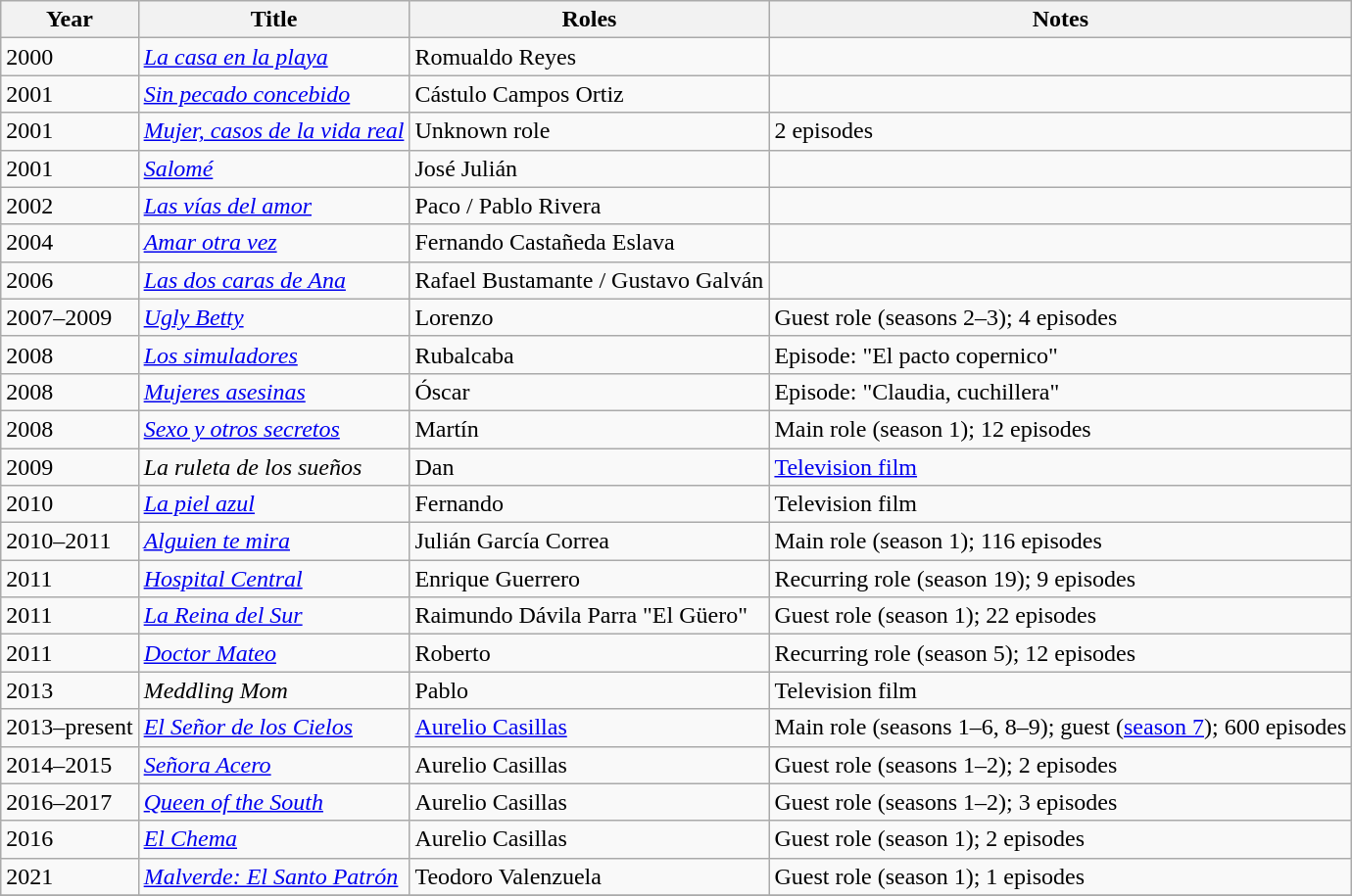<table class="wikitable sortable">
<tr>
<th>Year</th>
<th>Title</th>
<th>Roles</th>
<th>Notes</th>
</tr>
<tr>
<td>2000</td>
<td><em><a href='#'>La casa en la playa</a></em></td>
<td>Romualdo Reyes</td>
<td></td>
</tr>
<tr>
<td>2001</td>
<td><em><a href='#'>Sin pecado concebido</a></em></td>
<td>Cástulo Campos Ortiz</td>
<td></td>
</tr>
<tr>
<td>2001</td>
<td><em><a href='#'>Mujer, casos de la vida real</a></em></td>
<td>Unknown role</td>
<td>2 episodes</td>
</tr>
<tr>
<td>2001</td>
<td><em><a href='#'>Salomé</a></em></td>
<td>José Julián</td>
<td></td>
</tr>
<tr>
<td>2002</td>
<td><em><a href='#'>Las vías del amor</a></em></td>
<td>Paco / Pablo Rivera</td>
<td></td>
</tr>
<tr>
<td>2004</td>
<td><em><a href='#'>Amar otra vez</a></em></td>
<td>Fernando Castañeda Eslava</td>
<td></td>
</tr>
<tr>
<td>2006</td>
<td><em><a href='#'>Las dos caras de Ana</a></em></td>
<td>Rafael Bustamante / Gustavo Galván</td>
<td></td>
</tr>
<tr>
<td>2007–2009</td>
<td><em><a href='#'>Ugly Betty</a></em></td>
<td>Lorenzo</td>
<td>Guest role (seasons 2–3); 4 episodes</td>
</tr>
<tr>
<td>2008</td>
<td><em><a href='#'>Los simuladores</a></em></td>
<td>Rubalcaba</td>
<td>Episode: "El pacto copernico"</td>
</tr>
<tr>
<td>2008</td>
<td><em><a href='#'>Mujeres asesinas</a></em></td>
<td>Óscar</td>
<td>Episode: "Claudia, cuchillera"</td>
</tr>
<tr>
<td>2008</td>
<td><em><a href='#'>Sexo y otros secretos</a></em></td>
<td>Martín</td>
<td>Main role (season 1); 12 episodes</td>
</tr>
<tr>
<td>2009</td>
<td><em>La ruleta de los sueños</em></td>
<td>Dan</td>
<td><a href='#'>Television film</a></td>
</tr>
<tr>
<td>2010</td>
<td><em><a href='#'>La piel azul</a></em></td>
<td>Fernando</td>
<td>Television film</td>
</tr>
<tr>
<td>2010–2011</td>
<td><em><a href='#'>Alguien te mira</a></em></td>
<td>Julián García Correa</td>
<td>Main role (season 1); 116 episodes</td>
</tr>
<tr>
<td>2011</td>
<td><em><a href='#'>Hospital Central</a></em></td>
<td>Enrique Guerrero</td>
<td>Recurring role (season 19); 9 episodes</td>
</tr>
<tr>
<td>2011</td>
<td><em><a href='#'>La Reina del Sur</a></em></td>
<td>Raimundo Dávila Parra "El Güero"</td>
<td>Guest role (season 1); 22 episodes</td>
</tr>
<tr>
<td>2011</td>
<td><em><a href='#'>Doctor Mateo</a></em></td>
<td>Roberto</td>
<td>Recurring role (season 5); 12 episodes</td>
</tr>
<tr>
<td>2013</td>
<td><em>Meddling Mom</em></td>
<td>Pablo</td>
<td>Television film</td>
</tr>
<tr>
<td>2013–present</td>
<td><em><a href='#'>El Señor de los Cielos</a></em></td>
<td><a href='#'>Aurelio Casillas</a></td>
<td>Main role (seasons 1–6, 8–9); guest (<a href='#'>season 7</a>); 600 episodes</td>
</tr>
<tr>
<td>2014–2015</td>
<td><em><a href='#'>Señora Acero</a></em></td>
<td>Aurelio Casillas</td>
<td>Guest role (seasons 1–2); 2 episodes</td>
</tr>
<tr>
<td>2016–2017</td>
<td><em><a href='#'>Queen of the South</a></em></td>
<td>Aurelio Casillas</td>
<td>Guest role (seasons 1–2); 3 episodes</td>
</tr>
<tr>
<td>2016</td>
<td><em><a href='#'>El Chema</a></em></td>
<td>Aurelio Casillas</td>
<td>Guest role (season 1); 2 episodes</td>
</tr>
<tr>
<td>2021</td>
<td><em><a href='#'>Malverde: El Santo Patrón</a></em></td>
<td>Teodoro Valenzuela</td>
<td>Guest role (season 1); 1 episodes</td>
</tr>
<tr>
</tr>
</table>
